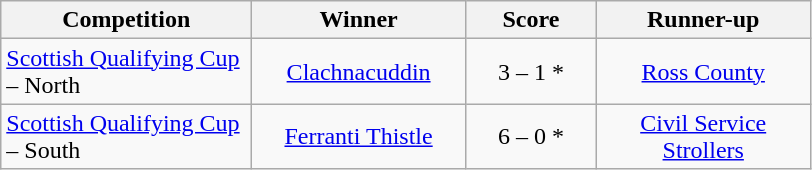<table class="wikitable" style="text-align: center;">
<tr>
<th width=160>Competition</th>
<th width=135>Winner</th>
<th width=80>Score</th>
<th width=135>Runner-up</th>
</tr>
<tr>
<td align=left><a href='#'>Scottish Qualifying Cup</a> – North</td>
<td><a href='#'>Clachnacuddin</a></td>
<td>3 – 1 *</td>
<td><a href='#'>Ross County</a></td>
</tr>
<tr>
<td align=left><a href='#'>Scottish Qualifying Cup</a> – South</td>
<td><a href='#'>Ferranti Thistle</a></td>
<td>6 – 0 *</td>
<td><a href='#'>Civil Service Strollers</a></td>
</tr>
</table>
